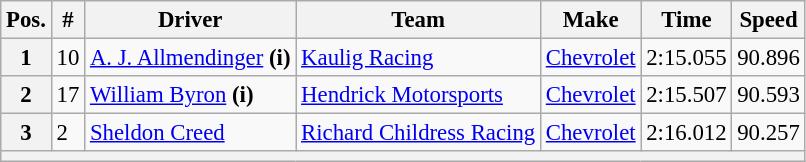<table class="wikitable" style="font-size:95%">
<tr>
<th>Pos.</th>
<th>#</th>
<th>Driver</th>
<th>Team</th>
<th>Make</th>
<th>Time</th>
<th>Speed</th>
</tr>
<tr>
<th>1</th>
<td>10</td>
<td><a href='#'>A. J. Allmendinger</a> <strong>(i)</strong></td>
<td><a href='#'>Kaulig Racing</a></td>
<td><a href='#'>Chevrolet</a></td>
<td>2:15.055</td>
<td>90.896</td>
</tr>
<tr>
<th>2</th>
<td>17</td>
<td><a href='#'>William Byron</a> <strong>(i)</strong></td>
<td><a href='#'>Hendrick Motorsports</a></td>
<td><a href='#'>Chevrolet</a></td>
<td>2:15.507</td>
<td>90.593</td>
</tr>
<tr>
<th>3</th>
<td>2</td>
<td><a href='#'>Sheldon Creed</a></td>
<td><a href='#'>Richard Childress Racing</a></td>
<td><a href='#'>Chevrolet</a></td>
<td>2:16.012</td>
<td>90.257</td>
</tr>
<tr>
<th colspan="7"></th>
</tr>
</table>
